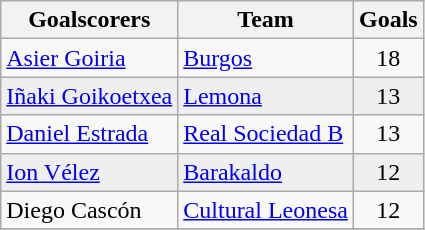<table class="wikitable sortable">
<tr>
<th>Goalscorers</th>
<th>Team</th>
<th>Goals</th>
</tr>
<tr>
<td> <a href='#'>Asier Goiria</a></td>
<td><a href='#'>Burgos</a></td>
<td align=center>18</td>
</tr>
<tr bgcolor="#EFEFEF">
<td> <a href='#'>Iñaki Goikoetxea</a></td>
<td><a href='#'>Lemona</a></td>
<td align=center>13</td>
</tr>
<tr>
<td> <a href='#'>Daniel Estrada</a></td>
<td><a href='#'>Real Sociedad B</a></td>
<td align=center>13</td>
</tr>
<tr bgcolor="#EFEFEF">
<td> <a href='#'>Ion Vélez</a></td>
<td><a href='#'>Barakaldo</a></td>
<td align=center>12</td>
</tr>
<tr>
<td> Diego Cascón</td>
<td><a href='#'>Cultural Leonesa</a></td>
<td align=center>12</td>
</tr>
<tr>
</tr>
</table>
